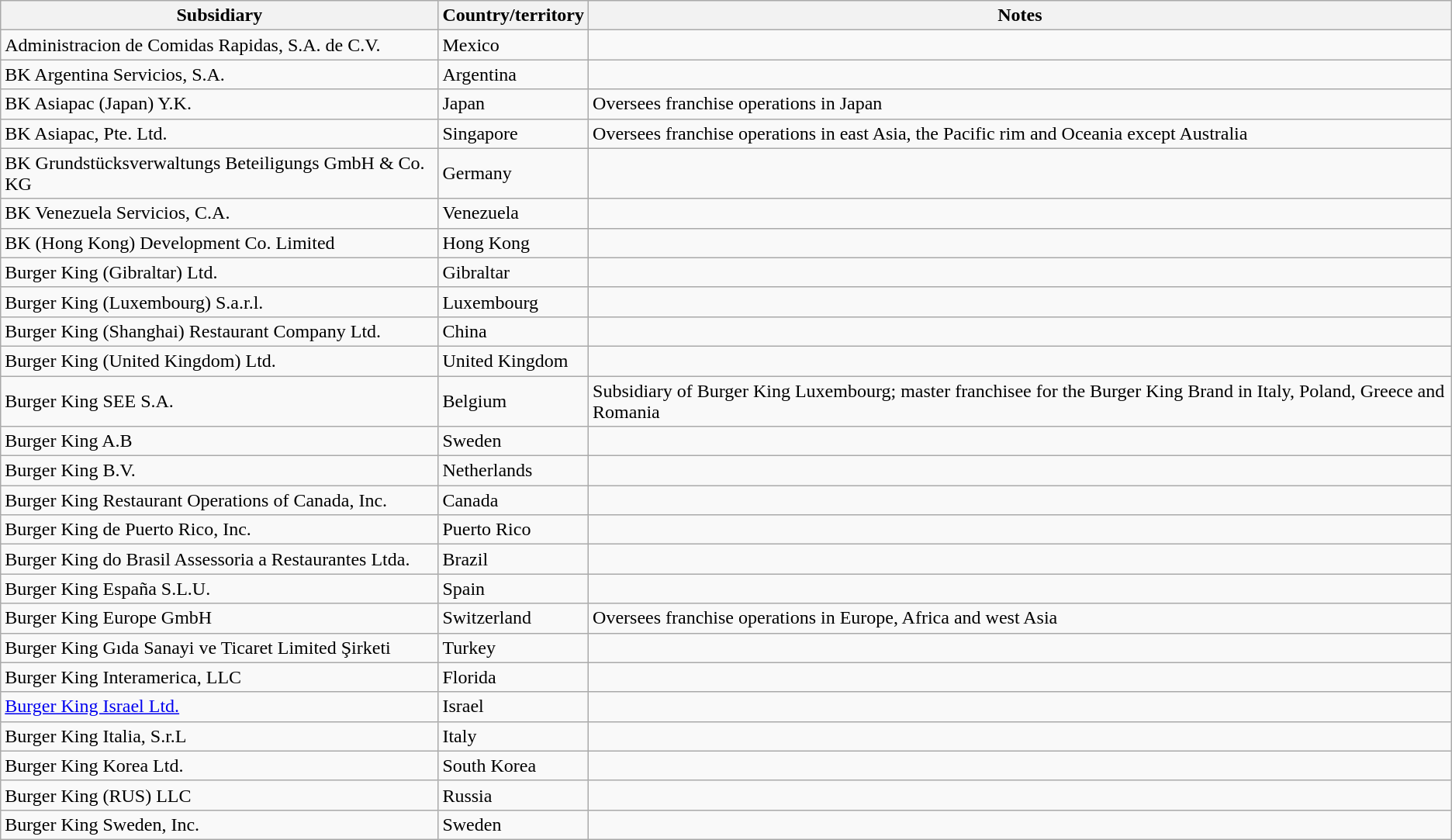<table class="wikitable sortable">
<tr>
<th>Subsidiary</th>
<th>Country/territory</th>
<th class=unsortable>Notes</th>
</tr>
<tr>
<td>Administracion de Comidas Rapidas, S.A. de C.V.</td>
<td>Mexico</td>
<td></td>
</tr>
<tr>
<td>BK Argentina Servicios, S.A.</td>
<td>Argentina</td>
<td></td>
</tr>
<tr>
<td>BK Asiapac (Japan) Y.K.</td>
<td>Japan</td>
<td>Oversees franchise operations in Japan</td>
</tr>
<tr>
<td>BK Asiapac, Pte. Ltd.</td>
<td>Singapore</td>
<td>Oversees franchise operations in east Asia, the Pacific rim and Oceania except Australia</td>
</tr>
<tr>
<td>BK Grundstücksverwaltungs Beteiligungs GmbH & Co. KG</td>
<td>Germany</td>
<td></td>
</tr>
<tr>
<td>BK Venezuela Servicios, C.A.</td>
<td>Venezuela</td>
<td></td>
</tr>
<tr>
<td>BK (Hong Kong) Development Co. Limited</td>
<td>Hong Kong</td>
<td></td>
</tr>
<tr>
<td>Burger King (Gibraltar) Ltd.</td>
<td>Gibraltar</td>
<td></td>
</tr>
<tr>
<td>Burger King (Luxembourg) S.a.r.l.</td>
<td>Luxembourg</td>
<td></td>
</tr>
<tr>
<td>Burger King (Shanghai) Restaurant Company Ltd.</td>
<td>China</td>
<td></td>
</tr>
<tr>
<td>Burger King (United Kingdom) Ltd.</td>
<td>United Kingdom</td>
<td></td>
</tr>
<tr>
<td>Burger King SEE S.A.</td>
<td>Belgium</td>
<td>Subsidiary of Burger King Luxembourg; master franchisee for the Burger King Brand in Italy, Poland, Greece and Romania</td>
</tr>
<tr>
<td>Burger King A.B</td>
<td>Sweden</td>
<td></td>
</tr>
<tr>
<td>Burger King B.V.</td>
<td>Netherlands</td>
<td></td>
</tr>
<tr>
<td>Burger King Restaurant Operations of Canada, Inc.</td>
<td>Canada</td>
<td></td>
</tr>
<tr>
<td>Burger King de Puerto Rico, Inc.</td>
<td>Puerto Rico</td>
<td></td>
</tr>
<tr>
<td>Burger King do Brasil Assessoria a Restaurantes Ltda.</td>
<td>Brazil</td>
<td></td>
</tr>
<tr>
<td>Burger King España S.L.U.</td>
<td>Spain</td>
<td></td>
</tr>
<tr>
<td>Burger King Europe GmbH</td>
<td>Switzerland</td>
<td>Oversees franchise operations in Europe, Africa and west Asia</td>
</tr>
<tr>
<td>Burger King Gıda Sanayi ve Ticaret Limited Şirketi</td>
<td>Turkey</td>
<td></td>
</tr>
<tr>
<td>Burger King Interamerica, LLC</td>
<td>Florida</td>
<td></td>
</tr>
<tr>
<td><a href='#'>Burger King Israel Ltd.</a></td>
<td>Israel</td>
<td></td>
</tr>
<tr>
<td>Burger King Italia, S.r.L</td>
<td>Italy</td>
<td></td>
</tr>
<tr>
<td>Burger King Korea Ltd.</td>
<td>South Korea</td>
<td></td>
</tr>
<tr>
<td>Burger King (RUS) LLC</td>
<td>Russia</td>
<td></td>
</tr>
<tr>
<td>Burger King Sweden, Inc.</td>
<td>Sweden</td>
<td></td>
</tr>
</table>
